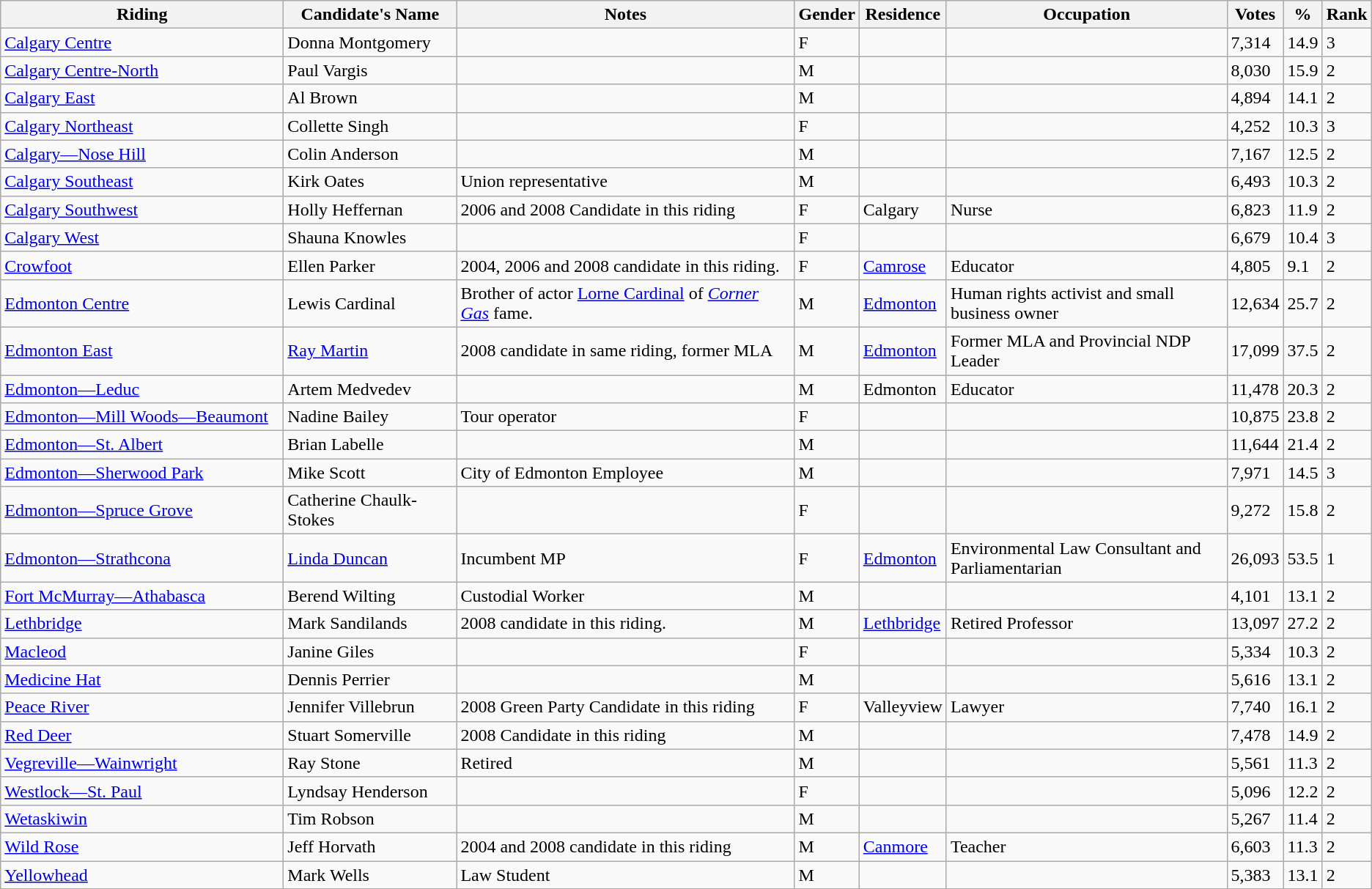<table class="wikitable sortable">
<tr>
<th style="width:250px;">Riding<br></th>
<th style="width:150px;">Candidate's Name</th>
<th style="width:300px;">Notes</th>
<th>Gender</th>
<th>Residence</th>
<th>Occupation</th>
<th>Votes</th>
<th>%</th>
<th>Rank</th>
</tr>
<tr>
<td><a href='#'>Calgary Centre</a></td>
<td>Donna Montgomery</td>
<td></td>
<td>F</td>
<td></td>
<td></td>
<td>7,314</td>
<td>14.9</td>
<td>3</td>
</tr>
<tr>
<td><a href='#'>Calgary Centre-North</a></td>
<td>Paul Vargis</td>
<td></td>
<td>M</td>
<td></td>
<td></td>
<td>8,030</td>
<td>15.9</td>
<td>2</td>
</tr>
<tr>
<td><a href='#'>Calgary East</a></td>
<td>Al Brown</td>
<td></td>
<td>M</td>
<td></td>
<td></td>
<td>4,894</td>
<td>14.1</td>
<td>2</td>
</tr>
<tr>
<td><a href='#'>Calgary Northeast</a></td>
<td>Collette Singh</td>
<td></td>
<td>F</td>
<td></td>
<td></td>
<td>4,252</td>
<td>10.3</td>
<td>3</td>
</tr>
<tr>
<td><a href='#'>Calgary—Nose Hill</a></td>
<td>Colin Anderson</td>
<td></td>
<td>M</td>
<td></td>
<td></td>
<td>7,167</td>
<td>12.5</td>
<td>2</td>
</tr>
<tr>
<td><a href='#'>Calgary Southeast</a></td>
<td>Kirk Oates</td>
<td>Union representative</td>
<td>M</td>
<td></td>
<td></td>
<td>6,493</td>
<td>10.3</td>
<td>2</td>
</tr>
<tr>
<td><a href='#'>Calgary Southwest</a></td>
<td>Holly Heffernan</td>
<td>2006 and 2008 Candidate in this riding</td>
<td>F</td>
<td>Calgary</td>
<td>Nurse</td>
<td>6,823</td>
<td>11.9</td>
<td>2</td>
</tr>
<tr>
<td><a href='#'>Calgary West</a></td>
<td>Shauna Knowles</td>
<td></td>
<td>F</td>
<td></td>
<td></td>
<td>6,679</td>
<td>10.4</td>
<td>3</td>
</tr>
<tr>
<td><a href='#'>Crowfoot</a></td>
<td>Ellen Parker</td>
<td>2004, 2006 and 2008 candidate in this riding.</td>
<td>F</td>
<td><a href='#'>Camrose</a></td>
<td>Educator</td>
<td>4,805</td>
<td>9.1</td>
<td>2</td>
</tr>
<tr>
<td><a href='#'>Edmonton Centre</a></td>
<td>Lewis Cardinal</td>
<td>Brother of actor <a href='#'>Lorne Cardinal</a> of <em><a href='#'>Corner Gas</a></em> fame.</td>
<td>M</td>
<td><a href='#'>Edmonton</a></td>
<td>Human rights activist and small business owner</td>
<td>12,634</td>
<td>25.7</td>
<td>2</td>
</tr>
<tr>
<td><a href='#'>Edmonton East</a></td>
<td><a href='#'>Ray Martin</a></td>
<td>2008 candidate in same riding, former MLA </td>
<td>M</td>
<td><a href='#'>Edmonton</a></td>
<td>Former MLA and Provincial NDP Leader</td>
<td>17,099</td>
<td>37.5</td>
<td>2</td>
</tr>
<tr>
<td><a href='#'>Edmonton—Leduc</a></td>
<td>Artem Medvedev</td>
<td></td>
<td>M</td>
<td>Edmonton</td>
<td>Educator</td>
<td>11,478</td>
<td>20.3</td>
<td>2</td>
</tr>
<tr>
<td><a href='#'>Edmonton—Mill Woods—Beaumont</a></td>
<td>Nadine Bailey</td>
<td>Tour operator </td>
<td>F</td>
<td></td>
<td></td>
<td>10,875</td>
<td>23.8</td>
<td>2</td>
</tr>
<tr>
<td><a href='#'>Edmonton—St. Albert</a></td>
<td>Brian Labelle</td>
<td></td>
<td>M</td>
<td></td>
<td></td>
<td>11,644</td>
<td>21.4</td>
<td>2</td>
</tr>
<tr>
<td><a href='#'>Edmonton—Sherwood Park</a></td>
<td>Mike Scott</td>
<td>City of Edmonton Employee</td>
<td>M</td>
<td></td>
<td></td>
<td>7,971</td>
<td>14.5</td>
<td>3</td>
</tr>
<tr>
<td><a href='#'>Edmonton—Spruce Grove</a></td>
<td>Catherine Chaulk-Stokes</td>
<td></td>
<td>F</td>
<td></td>
<td></td>
<td>9,272</td>
<td>15.8</td>
<td>2</td>
</tr>
<tr>
<td><a href='#'>Edmonton—Strathcona</a></td>
<td><a href='#'>Linda Duncan</a></td>
<td>Incumbent MP </td>
<td>F</td>
<td><a href='#'>Edmonton</a></td>
<td>Environmental Law Consultant and Parliamentarian</td>
<td>26,093</td>
<td>53.5</td>
<td>1</td>
</tr>
<tr>
<td><a href='#'>Fort McMurray—Athabasca</a></td>
<td>Berend Wilting</td>
<td>Custodial Worker</td>
<td>M</td>
<td></td>
<td></td>
<td>4,101</td>
<td>13.1</td>
<td>2</td>
</tr>
<tr>
<td><a href='#'>Lethbridge</a></td>
<td>Mark Sandilands</td>
<td>2008 candidate in this riding.</td>
<td>M</td>
<td><a href='#'>Lethbridge</a></td>
<td>Retired Professor</td>
<td>13,097</td>
<td>27.2</td>
<td>2</td>
</tr>
<tr>
<td><a href='#'>Macleod</a></td>
<td>Janine Giles</td>
<td></td>
<td>F</td>
<td></td>
<td></td>
<td>5,334</td>
<td>10.3</td>
<td>2</td>
</tr>
<tr>
<td><a href='#'>Medicine Hat</a></td>
<td>Dennis Perrier</td>
<td></td>
<td>M</td>
<td></td>
<td></td>
<td>5,616</td>
<td>13.1</td>
<td>2</td>
</tr>
<tr>
<td><a href='#'>Peace River</a></td>
<td>Jennifer Villebrun</td>
<td>2008 Green Party Candidate in this riding</td>
<td>F</td>
<td>Valleyview</td>
<td>Lawyer</td>
<td>7,740</td>
<td>16.1</td>
<td>2</td>
</tr>
<tr>
<td><a href='#'>Red Deer</a></td>
<td>Stuart Somerville</td>
<td>2008 Candidate in this riding</td>
<td>M</td>
<td></td>
<td></td>
<td>7,478</td>
<td>14.9</td>
<td>2</td>
</tr>
<tr>
<td><a href='#'>Vegreville—Wainwright</a></td>
<td>Ray Stone</td>
<td>Retired</td>
<td>M</td>
<td></td>
<td></td>
<td>5,561</td>
<td>11.3</td>
<td>2</td>
</tr>
<tr>
<td><a href='#'>Westlock—St. Paul</a></td>
<td>Lyndsay Henderson</td>
<td></td>
<td>F</td>
<td></td>
<td></td>
<td>5,096</td>
<td>12.2</td>
<td>2</td>
</tr>
<tr>
<td><a href='#'>Wetaskiwin</a></td>
<td>Tim Robson</td>
<td></td>
<td>M</td>
<td></td>
<td></td>
<td>5,267</td>
<td>11.4</td>
<td>2</td>
</tr>
<tr>
<td><a href='#'>Wild Rose</a></td>
<td>Jeff Horvath</td>
<td>2004 and 2008 candidate in this riding</td>
<td>M</td>
<td><a href='#'>Canmore</a></td>
<td>Teacher</td>
<td>6,603</td>
<td>11.3</td>
<td>2</td>
</tr>
<tr>
<td><a href='#'>Yellowhead</a></td>
<td>Mark Wells</td>
<td>Law Student</td>
<td>M</td>
<td></td>
<td></td>
<td>5,383</td>
<td>13.1</td>
<td>2</td>
</tr>
</table>
